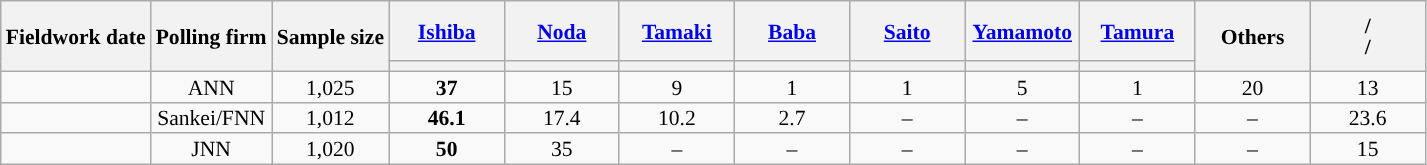<table class="wikitable mw-datatable sortable" style="text-align:center;font-size:90%;line-height:14px;">
<tr style="height:40px;">
<th rowspan="2">Fieldwork date</th>
<th rowspan="2">Polling firm</th>
<th class="unsortable" rowspan="2">Sample size</th>
<th class="unsortable" style="width:70px;"><a href='#'>Ishiba</a><br></th>
<th class="unsortable" style="width:70px;"><a href='#'>Noda</a><br></th>
<th class="unsortable" style="width:70px;"><a href='#'>Tamaki</a><br></th>
<th class="unsortable" style="width:70px;"><a href='#'>Baba</a><br></th>
<th class="unsortable" style="width:70px;"><a href='#'>Saito</a><br></th>
<th class="unsortable" style="width:70px;"><a href='#'>Yamamoto</a><br></th>
<th class="unsortable" style="width:70px;"><a href='#'>Tamura</a><br></th>
<th class="unsortable" style="width:70px;" rowspan="2">Others</th>
<th class="unsortable" style="width:70px;" rowspan="2">/<br>/</th>
</tr>
<tr>
<th style="background:"></th>
<th style="background:"></th>
<th style="background:"></th>
<th style="background:"></th>
<th style="background:"></th>
<th style="background:"></th>
<th style="background:"></th>
</tr>
<tr>
<td></td>
<td>ANN</td>
<td>1,025</td>
<td><strong>37</strong></td>
<td>15</td>
<td>9</td>
<td>1</td>
<td>1</td>
<td>5</td>
<td>1</td>
<td>20</td>
<td>13</td>
</tr>
<tr>
<td></td>
<td>Sankei/FNN</td>
<td>1,012</td>
<td><strong>46.1</strong></td>
<td>17.4</td>
<td>10.2</td>
<td>2.7</td>
<td>–</td>
<td>–</td>
<td>–</td>
<td>–</td>
<td>23.6</td>
</tr>
<tr>
<td></td>
<td>JNN</td>
<td>1,020</td>
<td><strong>50</strong></td>
<td>35</td>
<td>–</td>
<td>–</td>
<td>–</td>
<td>–</td>
<td>–</td>
<td>–</td>
<td>15</td>
</tr>
</table>
